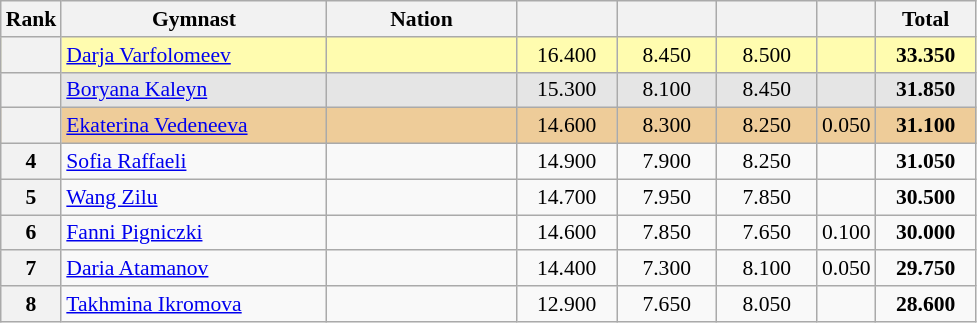<table class="wikitable sortable" style="text-align:center; font-size:90%">
<tr>
<th scope="col" style="width:20px;">Rank</th>
<th ! scope="col" style="width:170px;">Gymnast</th>
<th ! scope="col" style="width:120px;">Nation</th>
<th ! scope="col" style="width:60px;"></th>
<th ! scope="col" style="width:60px;"></th>
<th ! scope="col" style="width:60px;"></th>
<th ! scope="col" style="width:30px;"></th>
<th ! scope="col" style="width:60px;">Total</th>
</tr>
<tr bgcolor=fffcaf>
<th scope=row></th>
<td align=left><a href='#'>Darja Varfolomeev</a></td>
<td align=left></td>
<td>16.400</td>
<td>8.450</td>
<td>8.500</td>
<td></td>
<td><strong>33.350</strong></td>
</tr>
<tr bgcolor=e5e5e5>
<th scope=row></th>
<td align=left><a href='#'>Boryana Kaleyn</a></td>
<td align=left></td>
<td>15.300</td>
<td>8.100</td>
<td>8.450</td>
<td></td>
<td><strong>31.850</strong></td>
</tr>
<tr bgcolor=eecc99>
<th scope=row></th>
<td align=left><a href='#'>Ekaterina Vedeneeva</a></td>
<td align=left></td>
<td>14.600</td>
<td>8.300</td>
<td>8.250</td>
<td>0.050</td>
<td><strong>31.100</strong></td>
</tr>
<tr>
<th scope=row>4</th>
<td align=left><a href='#'>Sofia Raffaeli</a></td>
<td align=left></td>
<td>14.900</td>
<td>7.900</td>
<td>8.250</td>
<td></td>
<td><strong>31.050</strong></td>
</tr>
<tr>
<th scope=row>5</th>
<td align=left><a href='#'>Wang Zilu</a></td>
<td align=left></td>
<td>14.700</td>
<td>7.950</td>
<td>7.850</td>
<td></td>
<td><strong>30.500</strong></td>
</tr>
<tr>
<th scope=row>6</th>
<td align=left><a href='#'>Fanni Pigniczki</a></td>
<td align=left></td>
<td>14.600</td>
<td>7.850</td>
<td>7.650</td>
<td>0.100</td>
<td><strong>30.000</strong></td>
</tr>
<tr>
<th scope=row>7</th>
<td align=left><a href='#'>Daria Atamanov</a></td>
<td align=left></td>
<td>14.400</td>
<td>7.300</td>
<td>8.100</td>
<td>0.050</td>
<td><strong>29.750</strong></td>
</tr>
<tr>
<th scope=row>8</th>
<td align=left><a href='#'>Takhmina Ikromova</a></td>
<td align=left></td>
<td>12.900</td>
<td>7.650</td>
<td>8.050</td>
<td></td>
<td><strong>28.600</strong></td>
</tr>
</table>
